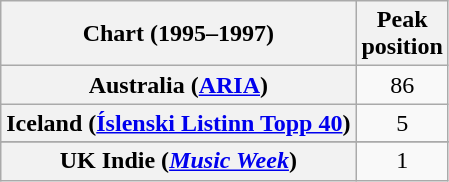<table class="wikitable sortable plainrowheaders" style="text-align:center">
<tr>
<th>Chart (1995–1997)</th>
<th>Peak<br>position</th>
</tr>
<tr>
<th scope="row">Australia (<a href='#'>ARIA</a>)</th>
<td>86</td>
</tr>
<tr>
<th scope="row">Iceland (<a href='#'>Íslenski Listinn Topp 40</a>)</th>
<td>5</td>
</tr>
<tr>
</tr>
<tr>
</tr>
<tr>
</tr>
<tr>
<th scope="row">UK Indie (<em><a href='#'>Music Week</a></em>)</th>
<td align=center>1</td>
</tr>
</table>
